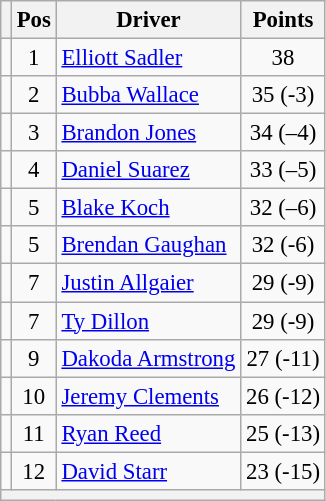<table class="wikitable" style="font-size: 95%;">
<tr>
<th></th>
<th>Pos</th>
<th>Driver</th>
<th>Points</th>
</tr>
<tr>
<td align="left"></td>
<td style="text-align:center;">1</td>
<td><a href='#'>Elliott Sadler</a></td>
<td style="text-align:center;">38</td>
</tr>
<tr>
<td align="left"></td>
<td style="text-align:center;">2</td>
<td><a href='#'>Bubba Wallace</a></td>
<td style="text-align:center;">35 (-3)</td>
</tr>
<tr>
<td align="left"></td>
<td style="text-align:center;">3</td>
<td><a href='#'>Brandon Jones</a></td>
<td style="text-align:center;">34 (–4)</td>
</tr>
<tr>
<td align="left"></td>
<td style="text-align:center;">4</td>
<td><a href='#'>Daniel Suarez</a></td>
<td style="text-align:center;">33 (–5)</td>
</tr>
<tr>
<td align="left"></td>
<td style="text-align:center;">5</td>
<td><a href='#'>Blake Koch</a></td>
<td style="text-align:center;">32 (–6)</td>
</tr>
<tr>
<td align="left"></td>
<td style="text-align:center;">5</td>
<td><a href='#'>Brendan Gaughan</a></td>
<td style="text-align:center;">32 (-6)</td>
</tr>
<tr>
<td align="left"></td>
<td style="text-align:center;">7</td>
<td><a href='#'>Justin Allgaier</a></td>
<td style="text-align:center;">29 (-9)</td>
</tr>
<tr>
<td align="left"></td>
<td style="text-align:center;">7</td>
<td><a href='#'>Ty Dillon</a></td>
<td style="text-align:center;">29 (-9)</td>
</tr>
<tr>
<td align="left"></td>
<td style="text-align:center;">9</td>
<td><a href='#'>Dakoda Armstrong</a></td>
<td style="text-align:center;">27 (-11)</td>
</tr>
<tr>
<td align="left"></td>
<td style="text-align:center;">10</td>
<td><a href='#'>Jeremy Clements</a></td>
<td style="text-align:center;">26 (-12)</td>
</tr>
<tr>
<td align="left"></td>
<td style="text-align:center;">11</td>
<td><a href='#'>Ryan Reed</a></td>
<td style="text-align:center;">25 (-13)</td>
</tr>
<tr>
<td align="left"></td>
<td style="text-align:center;">12</td>
<td><a href='#'>David Starr</a></td>
<td style="text-align:center;">23 (-15)</td>
</tr>
<tr class="sortbottom">
<th colspan="9"></th>
</tr>
</table>
